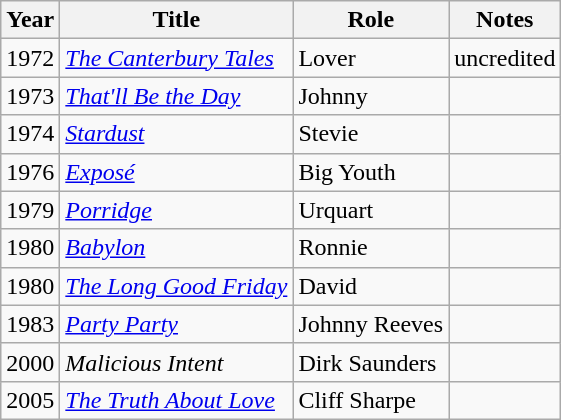<table class="wikitable sortable">
<tr>
<th>Year</th>
<th>Title</th>
<th>Role</th>
<th>Notes</th>
</tr>
<tr>
<td>1972</td>
<td><em><a href='#'>The Canterbury Tales</a></em></td>
<td>Lover</td>
<td>uncredited</td>
</tr>
<tr>
<td>1973</td>
<td><em><a href='#'>That'll Be the Day</a></em></td>
<td>Johnny</td>
<td></td>
</tr>
<tr>
<td>1974</td>
<td><em><a href='#'>Stardust</a></em></td>
<td>Stevie</td>
<td></td>
</tr>
<tr>
<td>1976</td>
<td><em><a href='#'>Exposé</a></em></td>
<td>Big Youth</td>
<td></td>
</tr>
<tr>
<td>1979</td>
<td><em><a href='#'>Porridge</a></em></td>
<td>Urquart</td>
<td></td>
</tr>
<tr>
<td>1980</td>
<td><em><a href='#'>Babylon</a></em></td>
<td>Ronnie</td>
<td></td>
</tr>
<tr>
<td>1980</td>
<td><em><a href='#'>The Long Good Friday</a></em></td>
<td>David</td>
<td></td>
</tr>
<tr>
<td>1983</td>
<td><em><a href='#'>Party Party</a></em></td>
<td>Johnny Reeves</td>
<td></td>
</tr>
<tr>
<td>2000</td>
<td><em>Malicious Intent</em></td>
<td>Dirk Saunders</td>
<td></td>
</tr>
<tr>
<td>2005</td>
<td><em><a href='#'>The Truth About Love</a></em></td>
<td>Cliff Sharpe</td>
<td></td>
</tr>
</table>
